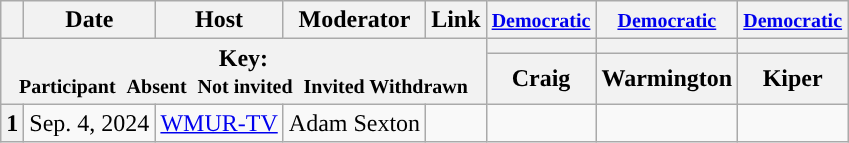<table class="wikitable" style="text-align:center;">
<tr>
<th scope="col"></th>
<th scope="col">Date</th>
<th scope="col">Host</th>
<th scope="col">Moderator</th>
<th scope="col">Link</th>
<th scope="col"><small><a href='#'>Democratic</a></small></th>
<th scope="col"><small><a href='#'>Democratic</a></small></th>
<th scope="col"><small><a href='#'>Democratic</a></small></th>
</tr>
<tr>
<th colspan="5" rowspan="2">Key:<br> <small>Participant </small>  <small>Absent </small>  <small>Not invited </small>  <small>Invited  Withdrawn</small></th>
<th scope="col" style="background:"></th>
<th scope="col" style="background:"></th>
<th scope="col" style="background:"></th>
</tr>
<tr>
<th scope="col">Craig</th>
<th scope="col">Warmington</th>
<th scope="col">Kiper</th>
</tr>
<tr>
<th>1</th>
<td style="white-space:nowrap;">Sep. 4, 2024</td>
<td style="white-space:nowrap;"><a href='#'>WMUR-TV</a></td>
<td style="white-space:nowrap;">Adam Sexton</td>
<td style="white-space:nowrap;"></td>
<td></td>
<td></td>
<td></td>
</tr>
</table>
